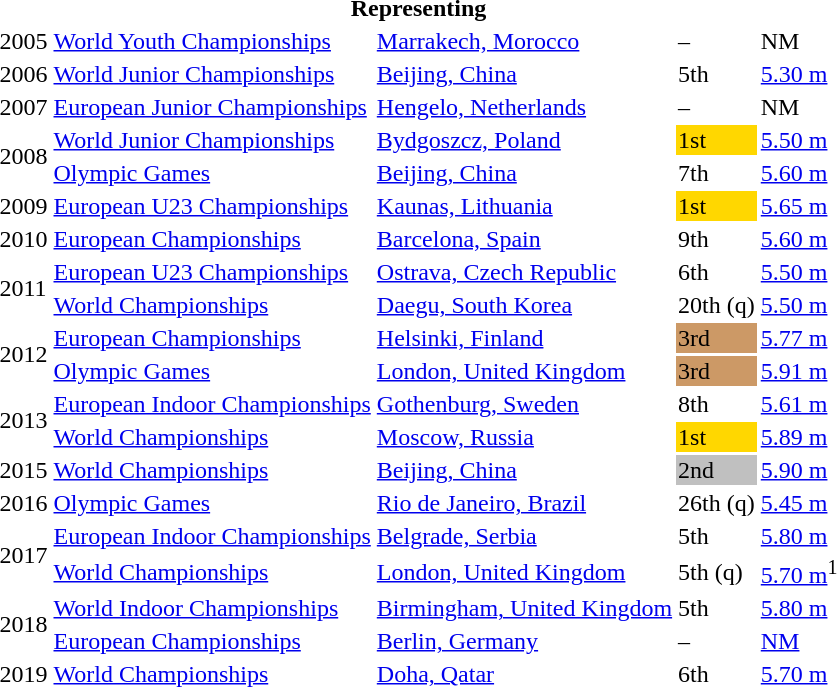<table>
<tr>
<th colspan="6">Representing </th>
</tr>
<tr>
<td>2005</td>
<td><a href='#'>World Youth Championships</a></td>
<td><a href='#'>Marrakech, Morocco</a></td>
<td>–</td>
<td>NM</td>
</tr>
<tr>
<td>2006</td>
<td><a href='#'>World Junior Championships</a></td>
<td><a href='#'>Beijing, China</a></td>
<td>5th</td>
<td><a href='#'>5.30 m</a></td>
</tr>
<tr>
<td>2007</td>
<td><a href='#'>European Junior Championships</a></td>
<td><a href='#'>Hengelo, Netherlands</a></td>
<td>–</td>
<td>NM</td>
</tr>
<tr>
<td rowspan=2>2008</td>
<td><a href='#'>World Junior Championships</a></td>
<td><a href='#'>Bydgoszcz, Poland</a></td>
<td bgcolor=gold>1st</td>
<td><a href='#'>5.50 m</a></td>
</tr>
<tr>
<td><a href='#'>Olympic Games</a></td>
<td><a href='#'>Beijing, China</a></td>
<td>7th</td>
<td><a href='#'>5.60 m</a></td>
</tr>
<tr>
<td>2009</td>
<td><a href='#'>European U23 Championships</a></td>
<td><a href='#'>Kaunas, Lithuania</a></td>
<td bgcolor=gold>1st</td>
<td><a href='#'>5.65 m</a></td>
</tr>
<tr>
<td>2010</td>
<td><a href='#'>European Championships</a></td>
<td><a href='#'>Barcelona, Spain</a></td>
<td>9th</td>
<td><a href='#'>5.60 m</a></td>
</tr>
<tr>
<td rowspan=2>2011</td>
<td><a href='#'>European U23 Championships</a></td>
<td><a href='#'>Ostrava, Czech Republic</a></td>
<td>6th</td>
<td><a href='#'>5.50 m</a></td>
</tr>
<tr>
<td><a href='#'>World Championships</a></td>
<td><a href='#'>Daegu, South Korea</a></td>
<td>20th (q)</td>
<td><a href='#'>5.50 m</a></td>
</tr>
<tr>
<td rowspan=2>2012</td>
<td><a href='#'>European Championships</a></td>
<td><a href='#'>Helsinki, Finland</a></td>
<td bgcolor=cc9966>3rd</td>
<td><a href='#'>5.77 m</a></td>
</tr>
<tr>
<td><a href='#'>Olympic Games</a></td>
<td><a href='#'>London, United Kingdom</a></td>
<td bgcolor=cc9966>3rd</td>
<td><a href='#'>5.91 m</a></td>
</tr>
<tr>
<td rowspan=2>2013</td>
<td><a href='#'>European Indoor Championships</a></td>
<td><a href='#'>Gothenburg, Sweden</a></td>
<td>8th</td>
<td><a href='#'>5.61 m</a></td>
</tr>
<tr>
<td><a href='#'>World Championships</a></td>
<td><a href='#'>Moscow, Russia</a></td>
<td bgcolor=gold>1st</td>
<td><a href='#'>5.89 m</a></td>
</tr>
<tr>
<td>2015</td>
<td><a href='#'>World Championships</a></td>
<td><a href='#'>Beijing, China</a></td>
<td bgcolor=silver>2nd</td>
<td><a href='#'>5.90 m</a></td>
</tr>
<tr>
<td>2016</td>
<td><a href='#'>Olympic Games</a></td>
<td><a href='#'>Rio de Janeiro, Brazil</a></td>
<td>26th (q)</td>
<td><a href='#'>5.45 m</a></td>
</tr>
<tr>
<td rowspan=2>2017</td>
<td><a href='#'>European Indoor Championships</a></td>
<td><a href='#'>Belgrade, Serbia</a></td>
<td>5th</td>
<td><a href='#'>5.80 m</a></td>
</tr>
<tr>
<td><a href='#'>World Championships</a></td>
<td><a href='#'>London, United Kingdom</a></td>
<td>5th (q)</td>
<td><a href='#'>5.70 m</a><sup>1</sup></td>
</tr>
<tr>
<td rowspan=2>2018</td>
<td><a href='#'>World Indoor Championships</a></td>
<td><a href='#'>Birmingham, United Kingdom</a></td>
<td>5th</td>
<td><a href='#'>5.80 m</a></td>
</tr>
<tr>
<td><a href='#'>European Championships</a></td>
<td><a href='#'>Berlin, Germany</a></td>
<td>–</td>
<td><a href='#'>NM</a></td>
</tr>
<tr>
<td>2019</td>
<td><a href='#'>World Championships</a></td>
<td><a href='#'>Doha, Qatar</a></td>
<td>6th</td>
<td><a href='#'>5.70 m</a></td>
</tr>
</table>
